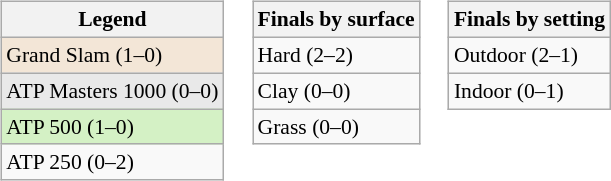<table>
<tr style="vertical-align:top">
<td><br><table class="wikitable" style=font-size:90%>
<tr>
<th>Legend</th>
</tr>
<tr style="background:#f3e6d7;">
<td>Grand Slam (1–0)</td>
</tr>
<tr style="background:#e9e9e9;">
<td>ATP Masters 1000 (0–0)</td>
</tr>
<tr style="background:#d4f1c5;">
<td>ATP 500 (1–0)</td>
</tr>
<tr>
<td>ATP 250 (0–2)</td>
</tr>
</table>
</td>
<td><br><table class="wikitable" style=font-size:90%>
<tr>
<th>Finals by surface</th>
</tr>
<tr>
<td>Hard (2–2)</td>
</tr>
<tr>
<td>Clay (0–0)</td>
</tr>
<tr>
<td>Grass (0–0)</td>
</tr>
</table>
</td>
<td><br><table class="wikitable" style=font-size:90%>
<tr>
<th>Finals by setting</th>
</tr>
<tr>
<td>Outdoor (2–1)</td>
</tr>
<tr>
<td>Indoor (0–1)</td>
</tr>
</table>
</td>
</tr>
</table>
